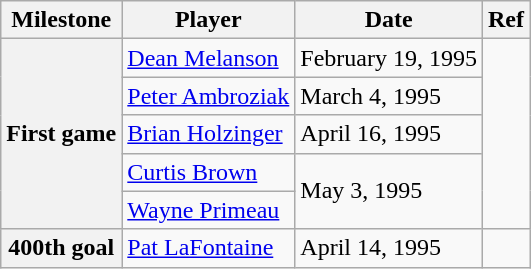<table class="wikitable">
<tr>
<th scope="col">Milestone</th>
<th scope="col">Player</th>
<th scope="col">Date</th>
<th scope="col">Ref</th>
</tr>
<tr>
<th rowspan=5>First game</th>
<td><a href='#'>Dean Melanson</a></td>
<td>February 19, 1995</td>
<td rowspan=5></td>
</tr>
<tr>
<td><a href='#'>Peter Ambroziak</a></td>
<td>March 4, 1995</td>
</tr>
<tr>
<td><a href='#'>Brian Holzinger</a></td>
<td>April 16, 1995</td>
</tr>
<tr>
<td><a href='#'>Curtis Brown</a></td>
<td rowspan=2>May 3, 1995</td>
</tr>
<tr>
<td><a href='#'>Wayne Primeau</a></td>
</tr>
<tr>
<th>400th goal</th>
<td><a href='#'>Pat LaFontaine</a></td>
<td>April 14, 1995</td>
<td></td>
</tr>
</table>
